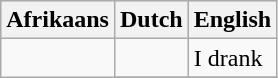<table class="wikitable">
<tr style="background:#ffdead;">
<th>Afrikaans</th>
<th>Dutch</th>
<th>English</th>
</tr>
<tr>
<td rowspan="2"></td>
<td></td>
<td>I drank</td>
</tr>
<tr>
</tr>
</table>
